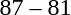<table style="text-align:center">
<tr>
<th width=200></th>
<th width=100></th>
<th width=200></th>
<th></th>
</tr>
<tr>
<td align=right><strong></strong></td>
<td>87 – 81</td>
<td align=left></td>
</tr>
</table>
